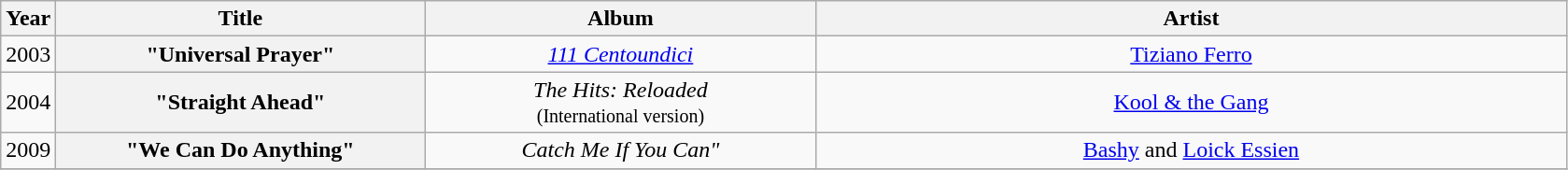<table class="wikitable plainrowheaders" style="text-align:center;">
<tr>
<th scope="col" style="width:1em;">Year</th>
<th scope="col" style="width:16em;">Title</th>
<th scope="col" style="width:17em;">Album</th>
<th scope="col" style="width:33em;">Artist</th>
</tr>
<tr>
<td>2003</td>
<th scope="row">"Universal Prayer"</th>
<td><em><a href='#'>111 Centoundici</a></em></td>
<td><a href='#'>Tiziano Ferro</a></td>
</tr>
<tr>
<td>2004</td>
<th scope="row">"Straight Ahead"</th>
<td><em>The Hits: Reloaded</em><br><small>(International version)</small></td>
<td><a href='#'>Kool & the Gang</a></td>
</tr>
<tr>
<td>2009</td>
<th scope="row">"We Can Do Anything"</th>
<td><em>Catch Me If You Can"</td>
<td><a href='#'>Bashy</a> and <a href='#'>Loick Essien</a></td>
</tr>
<tr>
</tr>
</table>
